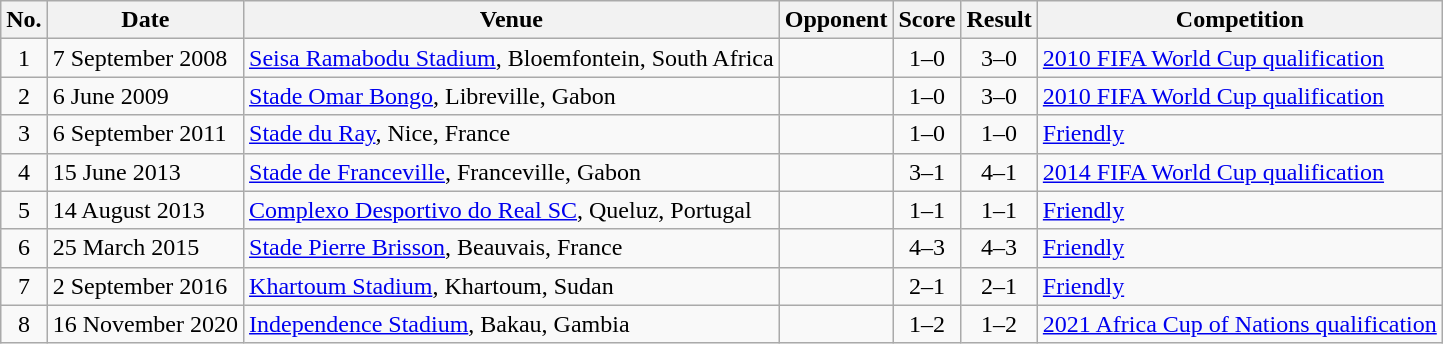<table class="wikitable sortable">
<tr>
<th>No.</th>
<th>Date</th>
<th>Venue</th>
<th>Opponent</th>
<th>Score</th>
<th>Result</th>
<th>Competition</th>
</tr>
<tr>
<td align=center>1</td>
<td>7 September 2008</td>
<td><a href='#'>Seisa Ramabodu Stadium</a>, Bloemfontein, South Africa</td>
<td></td>
<td align=center>1–0</td>
<td align="center">3–0</td>
<td><a href='#'>2010 FIFA World Cup qualification</a></td>
</tr>
<tr>
<td align=center>2</td>
<td>6 June 2009</td>
<td><a href='#'>Stade Omar Bongo</a>, Libreville, Gabon</td>
<td></td>
<td align=center>1–0</td>
<td align="center">3–0</td>
<td><a href='#'>2010 FIFA World Cup qualification</a></td>
</tr>
<tr>
<td align=center>3</td>
<td>6 September 2011</td>
<td><a href='#'>Stade du Ray</a>, Nice, France</td>
<td></td>
<td align=center>1–0</td>
<td align="center">1–0</td>
<td><a href='#'>Friendly</a></td>
</tr>
<tr>
<td align=center>4</td>
<td>15 June 2013</td>
<td><a href='#'>Stade de Franceville</a>, Franceville, Gabon</td>
<td></td>
<td align=center>3–1</td>
<td align="center">4–1</td>
<td><a href='#'>2014 FIFA World Cup qualification</a></td>
</tr>
<tr>
<td align=center>5</td>
<td>14 August 2013</td>
<td><a href='#'>Complexo Desportivo do Real SC</a>, Queluz, Portugal</td>
<td></td>
<td align=center>1–1</td>
<td align="center">1–1</td>
<td><a href='#'>Friendly</a></td>
</tr>
<tr>
<td align=center>6</td>
<td>25 March 2015</td>
<td><a href='#'>Stade Pierre Brisson</a>, Beauvais, France</td>
<td></td>
<td align=center>4–3</td>
<td align="center">4–3</td>
<td><a href='#'>Friendly</a></td>
</tr>
<tr>
<td align=center>7</td>
<td>2 September 2016</td>
<td><a href='#'>Khartoum Stadium</a>, Khartoum, Sudan</td>
<td></td>
<td align=center>2–1</td>
<td align="center">2–1</td>
<td><a href='#'>Friendly</a></td>
</tr>
<tr>
<td align=center>8</td>
<td>16 November 2020</td>
<td><a href='#'>Independence Stadium</a>, Bakau, Gambia</td>
<td></td>
<td align=center>1–2</td>
<td align="center">1–2</td>
<td><a href='#'>2021 Africa Cup of Nations qualification</a></td>
</tr>
</table>
